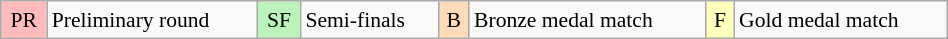<table class="wikitable" style="margin:0.5em auto; font-size:90%; line-height:1.25em;" width=50%;>
<tr>
<td style="background-color:#FFBBBB;text-align:center;">PR</td>
<td>Preliminary round</td>
<td style="background-color:#BBF3BB;text-align:center;">SF</td>
<td>Semi-finals</td>
<td style="background-color:#FEDCBA;text-align:center;">B</td>
<td>Bronze medal match</td>
<td style="background-color:#FFFFBB;text-align:center;">F</td>
<td>Gold medal match</td>
</tr>
</table>
